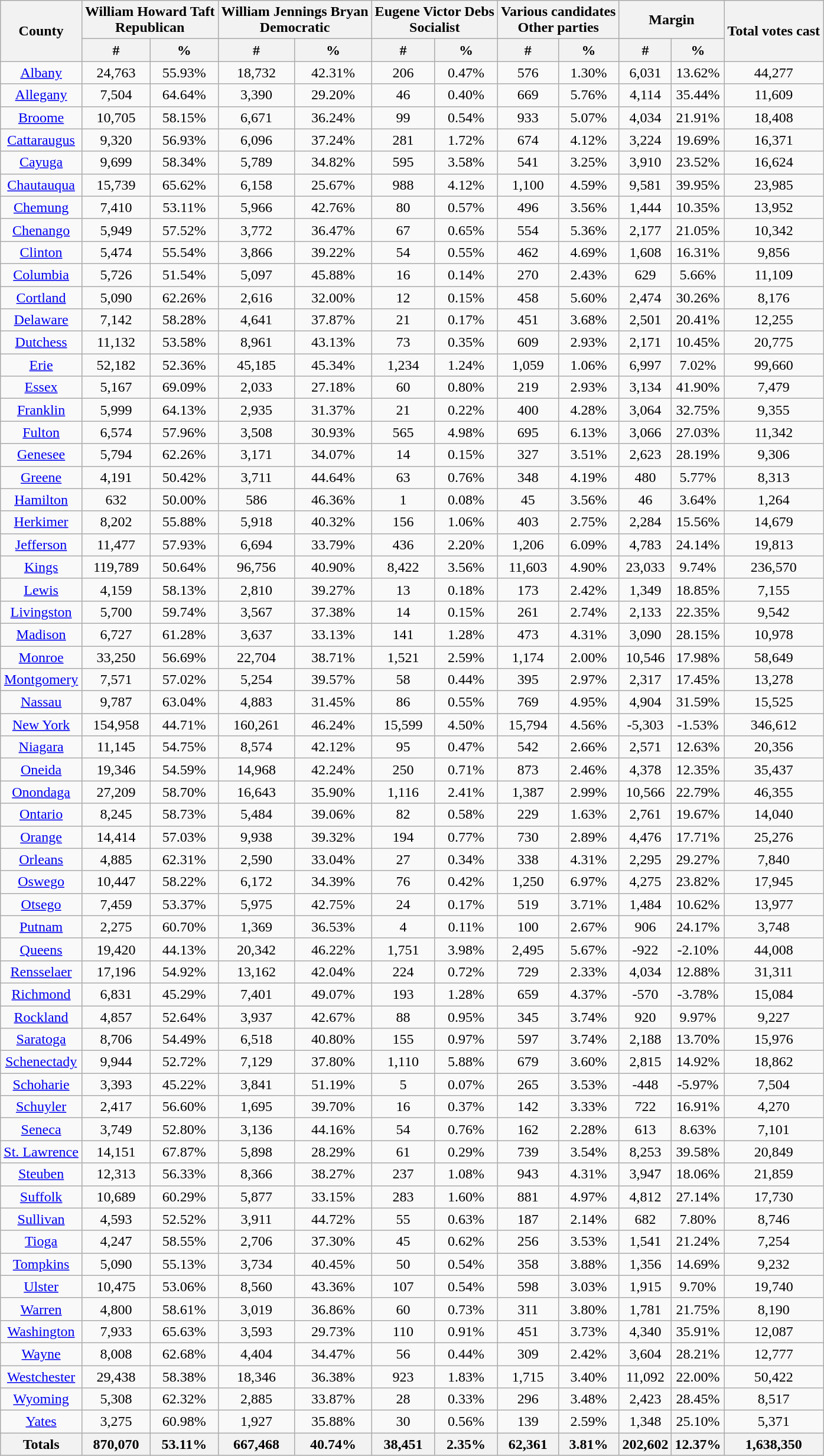<table class="wikitable sortable" style="text-align:center">
<tr>
<th style="text-align:center;" rowspan="2">County</th>
<th style="text-align:center;" colspan="2">William Howard Taft<br>Republican</th>
<th style="text-align:center;" colspan="2">William Jennings Bryan<br> Democratic</th>
<th style="text-align:center;" colspan="2">Eugene Victor Debs<br>Socialist</th>
<th style="text-align:center;" colspan="2">Various candidates<br>Other parties</th>
<th style="text-align:center;" colspan="2">Margin</th>
<th style="text-align:center;" rowspan="2">Total votes cast</th>
</tr>
<tr>
<th data-sort-type="number">#</th>
<th data-sort-type="number">%</th>
<th data-sort-type="number">#</th>
<th data-sort-type="number">%</th>
<th data-sort-type="number">#</th>
<th data-sort-type="number">%</th>
<th data-sort-type="number">#</th>
<th data-sort-type="number">%</th>
<th data-sort-type="number">#</th>
<th data-sort-type="number">%</th>
</tr>
<tr style="text-align:center;">
<td><a href='#'>Albany</a></td>
<td>24,763</td>
<td>55.93%</td>
<td>18,732</td>
<td>42.31%</td>
<td>206</td>
<td>0.47%</td>
<td>576</td>
<td>1.30%</td>
<td>6,031</td>
<td>13.62%</td>
<td>44,277</td>
</tr>
<tr style="text-align:center;">
<td><a href='#'>Allegany</a></td>
<td>7,504</td>
<td>64.64%</td>
<td>3,390</td>
<td>29.20%</td>
<td>46</td>
<td>0.40%</td>
<td>669</td>
<td>5.76%</td>
<td>4,114</td>
<td>35.44%</td>
<td>11,609</td>
</tr>
<tr style="text-align:center;">
<td><a href='#'>Broome</a></td>
<td>10,705</td>
<td>58.15%</td>
<td>6,671</td>
<td>36.24%</td>
<td>99</td>
<td>0.54%</td>
<td>933</td>
<td>5.07%</td>
<td>4,034</td>
<td>21.91%</td>
<td>18,408</td>
</tr>
<tr style="text-align:center;">
<td><a href='#'>Cattaraugus</a></td>
<td>9,320</td>
<td>56.93%</td>
<td>6,096</td>
<td>37.24%</td>
<td>281</td>
<td>1.72%</td>
<td>674</td>
<td>4.12%</td>
<td>3,224</td>
<td>19.69%</td>
<td>16,371</td>
</tr>
<tr style="text-align:center;">
<td><a href='#'>Cayuga</a></td>
<td>9,699</td>
<td>58.34%</td>
<td>5,789</td>
<td>34.82%</td>
<td>595</td>
<td>3.58%</td>
<td>541</td>
<td>3.25%</td>
<td>3,910</td>
<td>23.52%</td>
<td>16,624</td>
</tr>
<tr style="text-align:center;">
<td><a href='#'>Chautauqua</a></td>
<td>15,739</td>
<td>65.62%</td>
<td>6,158</td>
<td>25.67%</td>
<td>988</td>
<td>4.12%</td>
<td>1,100</td>
<td>4.59%</td>
<td>9,581</td>
<td>39.95%</td>
<td>23,985</td>
</tr>
<tr style="text-align:center;">
<td><a href='#'>Chemung</a></td>
<td>7,410</td>
<td>53.11%</td>
<td>5,966</td>
<td>42.76%</td>
<td>80</td>
<td>0.57%</td>
<td>496</td>
<td>3.56%</td>
<td>1,444</td>
<td>10.35%</td>
<td>13,952</td>
</tr>
<tr style="text-align:center;">
<td><a href='#'>Chenango</a></td>
<td>5,949</td>
<td>57.52%</td>
<td>3,772</td>
<td>36.47%</td>
<td>67</td>
<td>0.65%</td>
<td>554</td>
<td>5.36%</td>
<td>2,177</td>
<td>21.05%</td>
<td>10,342</td>
</tr>
<tr style="text-align:center;">
<td><a href='#'>Clinton</a></td>
<td>5,474</td>
<td>55.54%</td>
<td>3,866</td>
<td>39.22%</td>
<td>54</td>
<td>0.55%</td>
<td>462</td>
<td>4.69%</td>
<td>1,608</td>
<td>16.31%</td>
<td>9,856</td>
</tr>
<tr style="text-align:center;">
<td><a href='#'>Columbia</a></td>
<td>5,726</td>
<td>51.54%</td>
<td>5,097</td>
<td>45.88%</td>
<td>16</td>
<td>0.14%</td>
<td>270</td>
<td>2.43%</td>
<td>629</td>
<td>5.66%</td>
<td>11,109</td>
</tr>
<tr style="text-align:center;">
<td><a href='#'>Cortland</a></td>
<td>5,090</td>
<td>62.26%</td>
<td>2,616</td>
<td>32.00%</td>
<td>12</td>
<td>0.15%</td>
<td>458</td>
<td>5.60%</td>
<td>2,474</td>
<td>30.26%</td>
<td>8,176</td>
</tr>
<tr style="text-align:center;">
<td><a href='#'>Delaware</a></td>
<td>7,142</td>
<td>58.28%</td>
<td>4,641</td>
<td>37.87%</td>
<td>21</td>
<td>0.17%</td>
<td>451</td>
<td>3.68%</td>
<td>2,501</td>
<td>20.41%</td>
<td>12,255</td>
</tr>
<tr style="text-align:center;">
<td><a href='#'>Dutchess</a></td>
<td>11,132</td>
<td>53.58%</td>
<td>8,961</td>
<td>43.13%</td>
<td>73</td>
<td>0.35%</td>
<td>609</td>
<td>2.93%</td>
<td>2,171</td>
<td>10.45%</td>
<td>20,775</td>
</tr>
<tr style="text-align:center;">
<td><a href='#'>Erie</a></td>
<td>52,182</td>
<td>52.36%</td>
<td>45,185</td>
<td>45.34%</td>
<td>1,234</td>
<td>1.24%</td>
<td>1,059</td>
<td>1.06%</td>
<td>6,997</td>
<td>7.02%</td>
<td>99,660</td>
</tr>
<tr style="text-align:center;">
<td><a href='#'>Essex</a></td>
<td>5,167</td>
<td>69.09%</td>
<td>2,033</td>
<td>27.18%</td>
<td>60</td>
<td>0.80%</td>
<td>219</td>
<td>2.93%</td>
<td>3,134</td>
<td>41.90%</td>
<td>7,479</td>
</tr>
<tr style="text-align:center;">
<td><a href='#'>Franklin</a></td>
<td>5,999</td>
<td>64.13%</td>
<td>2,935</td>
<td>31.37%</td>
<td>21</td>
<td>0.22%</td>
<td>400</td>
<td>4.28%</td>
<td>3,064</td>
<td>32.75%</td>
<td>9,355</td>
</tr>
<tr style="text-align:center;">
<td><a href='#'>Fulton</a></td>
<td>6,574</td>
<td>57.96%</td>
<td>3,508</td>
<td>30.93%</td>
<td>565</td>
<td>4.98%</td>
<td>695</td>
<td>6.13%</td>
<td>3,066</td>
<td>27.03%</td>
<td>11,342</td>
</tr>
<tr style="text-align:center;">
<td><a href='#'>Genesee</a></td>
<td>5,794</td>
<td>62.26%</td>
<td>3,171</td>
<td>34.07%</td>
<td>14</td>
<td>0.15%</td>
<td>327</td>
<td>3.51%</td>
<td>2,623</td>
<td>28.19%</td>
<td>9,306</td>
</tr>
<tr style="text-align:center;">
<td><a href='#'>Greene</a></td>
<td>4,191</td>
<td>50.42%</td>
<td>3,711</td>
<td>44.64%</td>
<td>63</td>
<td>0.76%</td>
<td>348</td>
<td>4.19%</td>
<td>480</td>
<td>5.77%</td>
<td>8,313</td>
</tr>
<tr style="text-align:center;">
<td><a href='#'>Hamilton</a></td>
<td>632</td>
<td>50.00%</td>
<td>586</td>
<td>46.36%</td>
<td>1</td>
<td>0.08%</td>
<td>45</td>
<td>3.56%</td>
<td>46</td>
<td>3.64%</td>
<td>1,264</td>
</tr>
<tr style="text-align:center;">
<td><a href='#'>Herkimer</a></td>
<td>8,202</td>
<td>55.88%</td>
<td>5,918</td>
<td>40.32%</td>
<td>156</td>
<td>1.06%</td>
<td>403</td>
<td>2.75%</td>
<td>2,284</td>
<td>15.56%</td>
<td>14,679</td>
</tr>
<tr style="text-align:center;">
<td><a href='#'>Jefferson</a></td>
<td>11,477</td>
<td>57.93%</td>
<td>6,694</td>
<td>33.79%</td>
<td>436</td>
<td>2.20%</td>
<td>1,206</td>
<td>6.09%</td>
<td>4,783</td>
<td>24.14%</td>
<td>19,813</td>
</tr>
<tr style="text-align:center;">
<td><a href='#'>Kings</a></td>
<td>119,789</td>
<td>50.64%</td>
<td>96,756</td>
<td>40.90%</td>
<td>8,422</td>
<td>3.56%</td>
<td>11,603</td>
<td>4.90%</td>
<td>23,033</td>
<td>9.74%</td>
<td>236,570</td>
</tr>
<tr style="text-align:center;">
<td><a href='#'>Lewis</a></td>
<td>4,159</td>
<td>58.13%</td>
<td>2,810</td>
<td>39.27%</td>
<td>13</td>
<td>0.18%</td>
<td>173</td>
<td>2.42%</td>
<td>1,349</td>
<td>18.85%</td>
<td>7,155</td>
</tr>
<tr style="text-align:center;">
<td><a href='#'>Livingston</a></td>
<td>5,700</td>
<td>59.74%</td>
<td>3,567</td>
<td>37.38%</td>
<td>14</td>
<td>0.15%</td>
<td>261</td>
<td>2.74%</td>
<td>2,133</td>
<td>22.35%</td>
<td>9,542</td>
</tr>
<tr style="text-align:center;">
<td><a href='#'>Madison</a></td>
<td>6,727</td>
<td>61.28%</td>
<td>3,637</td>
<td>33.13%</td>
<td>141</td>
<td>1.28%</td>
<td>473</td>
<td>4.31%</td>
<td>3,090</td>
<td>28.15%</td>
<td>10,978</td>
</tr>
<tr style="text-align:center;">
<td><a href='#'>Monroe</a></td>
<td>33,250</td>
<td>56.69%</td>
<td>22,704</td>
<td>38.71%</td>
<td>1,521</td>
<td>2.59%</td>
<td>1,174</td>
<td>2.00%</td>
<td>10,546</td>
<td>17.98%</td>
<td>58,649</td>
</tr>
<tr style="text-align:center;">
<td><a href='#'>Montgomery</a></td>
<td>7,571</td>
<td>57.02%</td>
<td>5,254</td>
<td>39.57%</td>
<td>58</td>
<td>0.44%</td>
<td>395</td>
<td>2.97%</td>
<td>2,317</td>
<td>17.45%</td>
<td>13,278</td>
</tr>
<tr style="text-align:center;">
<td><a href='#'>Nassau</a></td>
<td>9,787</td>
<td>63.04%</td>
<td>4,883</td>
<td>31.45%</td>
<td>86</td>
<td>0.55%</td>
<td>769</td>
<td>4.95%</td>
<td>4,904</td>
<td>31.59%</td>
<td>15,525</td>
</tr>
<tr style="text-align:center;">
<td><a href='#'>New York</a></td>
<td>154,958</td>
<td>44.71%</td>
<td>160,261</td>
<td>46.24%</td>
<td>15,599</td>
<td>4.50%</td>
<td>15,794</td>
<td>4.56%</td>
<td>-5,303</td>
<td>-1.53%</td>
<td>346,612</td>
</tr>
<tr style="text-align:center;">
<td><a href='#'>Niagara</a></td>
<td>11,145</td>
<td>54.75%</td>
<td>8,574</td>
<td>42.12%</td>
<td>95</td>
<td>0.47%</td>
<td>542</td>
<td>2.66%</td>
<td>2,571</td>
<td>12.63%</td>
<td>20,356</td>
</tr>
<tr style="text-align:center;">
<td><a href='#'>Oneida</a></td>
<td>19,346</td>
<td>54.59%</td>
<td>14,968</td>
<td>42.24%</td>
<td>250</td>
<td>0.71%</td>
<td>873</td>
<td>2.46%</td>
<td>4,378</td>
<td>12.35%</td>
<td>35,437</td>
</tr>
<tr style="text-align:center;">
<td><a href='#'>Onondaga</a></td>
<td>27,209</td>
<td>58.70%</td>
<td>16,643</td>
<td>35.90%</td>
<td>1,116</td>
<td>2.41%</td>
<td>1,387</td>
<td>2.99%</td>
<td>10,566</td>
<td>22.79%</td>
<td>46,355</td>
</tr>
<tr style="text-align:center;">
<td><a href='#'>Ontario</a></td>
<td>8,245</td>
<td>58.73%</td>
<td>5,484</td>
<td>39.06%</td>
<td>82</td>
<td>0.58%</td>
<td>229</td>
<td>1.63%</td>
<td>2,761</td>
<td>19.67%</td>
<td>14,040</td>
</tr>
<tr style="text-align:center;">
<td><a href='#'>Orange</a></td>
<td>14,414</td>
<td>57.03%</td>
<td>9,938</td>
<td>39.32%</td>
<td>194</td>
<td>0.77%</td>
<td>730</td>
<td>2.89%</td>
<td>4,476</td>
<td>17.71%</td>
<td>25,276</td>
</tr>
<tr style="text-align:center;">
<td><a href='#'>Orleans</a></td>
<td>4,885</td>
<td>62.31%</td>
<td>2,590</td>
<td>33.04%</td>
<td>27</td>
<td>0.34%</td>
<td>338</td>
<td>4.31%</td>
<td>2,295</td>
<td>29.27%</td>
<td>7,840</td>
</tr>
<tr style="text-align:center;">
<td><a href='#'>Oswego</a></td>
<td>10,447</td>
<td>58.22%</td>
<td>6,172</td>
<td>34.39%</td>
<td>76</td>
<td>0.42%</td>
<td>1,250</td>
<td>6.97%</td>
<td>4,275</td>
<td>23.82%</td>
<td>17,945</td>
</tr>
<tr style="text-align:center;">
<td><a href='#'>Otsego</a></td>
<td>7,459</td>
<td>53.37%</td>
<td>5,975</td>
<td>42.75%</td>
<td>24</td>
<td>0.17%</td>
<td>519</td>
<td>3.71%</td>
<td>1,484</td>
<td>10.62%</td>
<td>13,977</td>
</tr>
<tr style="text-align:center;">
<td><a href='#'>Putnam</a></td>
<td>2,275</td>
<td>60.70%</td>
<td>1,369</td>
<td>36.53%</td>
<td>4</td>
<td>0.11%</td>
<td>100</td>
<td>2.67%</td>
<td>906</td>
<td>24.17%</td>
<td>3,748</td>
</tr>
<tr style="text-align:center;">
<td><a href='#'>Queens</a></td>
<td>19,420</td>
<td>44.13%</td>
<td>20,342</td>
<td>46.22%</td>
<td>1,751</td>
<td>3.98%</td>
<td>2,495</td>
<td>5.67%</td>
<td>-922</td>
<td>-2.10%</td>
<td>44,008</td>
</tr>
<tr style="text-align:center;">
<td><a href='#'>Rensselaer</a></td>
<td>17,196</td>
<td>54.92%</td>
<td>13,162</td>
<td>42.04%</td>
<td>224</td>
<td>0.72%</td>
<td>729</td>
<td>2.33%</td>
<td>4,034</td>
<td>12.88%</td>
<td>31,311</td>
</tr>
<tr style="text-align:center;">
<td><a href='#'>Richmond</a></td>
<td>6,831</td>
<td>45.29%</td>
<td>7,401</td>
<td>49.07%</td>
<td>193</td>
<td>1.28%</td>
<td>659</td>
<td>4.37%</td>
<td>-570</td>
<td>-3.78%</td>
<td>15,084</td>
</tr>
<tr style="text-align:center;">
<td><a href='#'>Rockland</a></td>
<td>4,857</td>
<td>52.64%</td>
<td>3,937</td>
<td>42.67%</td>
<td>88</td>
<td>0.95%</td>
<td>345</td>
<td>3.74%</td>
<td>920</td>
<td>9.97%</td>
<td>9,227</td>
</tr>
<tr style="text-align:center;">
<td><a href='#'>Saratoga</a></td>
<td>8,706</td>
<td>54.49%</td>
<td>6,518</td>
<td>40.80%</td>
<td>155</td>
<td>0.97%</td>
<td>597</td>
<td>3.74%</td>
<td>2,188</td>
<td>13.70%</td>
<td>15,976</td>
</tr>
<tr style="text-align:center;">
<td><a href='#'>Schenectady</a></td>
<td>9,944</td>
<td>52.72%</td>
<td>7,129</td>
<td>37.80%</td>
<td>1,110</td>
<td>5.88%</td>
<td>679</td>
<td>3.60%</td>
<td>2,815</td>
<td>14.92%</td>
<td>18,862</td>
</tr>
<tr style="text-align:center;">
<td><a href='#'>Schoharie</a></td>
<td>3,393</td>
<td>45.22%</td>
<td>3,841</td>
<td>51.19%</td>
<td>5</td>
<td>0.07%</td>
<td>265</td>
<td>3.53%</td>
<td>-448</td>
<td>-5.97%</td>
<td>7,504</td>
</tr>
<tr style="text-align:center;">
<td><a href='#'>Schuyler</a></td>
<td>2,417</td>
<td>56.60%</td>
<td>1,695</td>
<td>39.70%</td>
<td>16</td>
<td>0.37%</td>
<td>142</td>
<td>3.33%</td>
<td>722</td>
<td>16.91%</td>
<td>4,270</td>
</tr>
<tr style="text-align:center;">
<td><a href='#'>Seneca</a></td>
<td>3,749</td>
<td>52.80%</td>
<td>3,136</td>
<td>44.16%</td>
<td>54</td>
<td>0.76%</td>
<td>162</td>
<td>2.28%</td>
<td>613</td>
<td>8.63%</td>
<td>7,101</td>
</tr>
<tr style="text-align:center;">
<td><a href='#'>St. Lawrence</a></td>
<td>14,151</td>
<td>67.87%</td>
<td>5,898</td>
<td>28.29%</td>
<td>61</td>
<td>0.29%</td>
<td>739</td>
<td>3.54%</td>
<td>8,253</td>
<td>39.58%</td>
<td>20,849</td>
</tr>
<tr style="text-align:center;">
<td><a href='#'>Steuben</a></td>
<td>12,313</td>
<td>56.33%</td>
<td>8,366</td>
<td>38.27%</td>
<td>237</td>
<td>1.08%</td>
<td>943</td>
<td>4.31%</td>
<td>3,947</td>
<td>18.06%</td>
<td>21,859</td>
</tr>
<tr style="text-align:center;">
<td><a href='#'>Suffolk</a></td>
<td>10,689</td>
<td>60.29%</td>
<td>5,877</td>
<td>33.15%</td>
<td>283</td>
<td>1.60%</td>
<td>881</td>
<td>4.97%</td>
<td>4,812</td>
<td>27.14%</td>
<td>17,730</td>
</tr>
<tr style="text-align:center;">
<td><a href='#'>Sullivan</a></td>
<td>4,593</td>
<td>52.52%</td>
<td>3,911</td>
<td>44.72%</td>
<td>55</td>
<td>0.63%</td>
<td>187</td>
<td>2.14%</td>
<td>682</td>
<td>7.80%</td>
<td>8,746</td>
</tr>
<tr style="text-align:center;">
<td><a href='#'>Tioga</a></td>
<td>4,247</td>
<td>58.55%</td>
<td>2,706</td>
<td>37.30%</td>
<td>45</td>
<td>0.62%</td>
<td>256</td>
<td>3.53%</td>
<td>1,541</td>
<td>21.24%</td>
<td>7,254</td>
</tr>
<tr style="text-align:center;">
<td><a href='#'>Tompkins</a></td>
<td>5,090</td>
<td>55.13%</td>
<td>3,734</td>
<td>40.45%</td>
<td>50</td>
<td>0.54%</td>
<td>358</td>
<td>3.88%</td>
<td>1,356</td>
<td>14.69%</td>
<td>9,232</td>
</tr>
<tr style="text-align:center;">
<td><a href='#'>Ulster</a></td>
<td>10,475</td>
<td>53.06%</td>
<td>8,560</td>
<td>43.36%</td>
<td>107</td>
<td>0.54%</td>
<td>598</td>
<td>3.03%</td>
<td>1,915</td>
<td>9.70%</td>
<td>19,740</td>
</tr>
<tr style="text-align:center;">
<td><a href='#'>Warren</a></td>
<td>4,800</td>
<td>58.61%</td>
<td>3,019</td>
<td>36.86%</td>
<td>60</td>
<td>0.73%</td>
<td>311</td>
<td>3.80%</td>
<td>1,781</td>
<td>21.75%</td>
<td>8,190</td>
</tr>
<tr style="text-align:center;">
<td><a href='#'>Washington</a></td>
<td>7,933</td>
<td>65.63%</td>
<td>3,593</td>
<td>29.73%</td>
<td>110</td>
<td>0.91%</td>
<td>451</td>
<td>3.73%</td>
<td>4,340</td>
<td>35.91%</td>
<td>12,087</td>
</tr>
<tr style="text-align:center;">
<td><a href='#'>Wayne</a></td>
<td>8,008</td>
<td>62.68%</td>
<td>4,404</td>
<td>34.47%</td>
<td>56</td>
<td>0.44%</td>
<td>309</td>
<td>2.42%</td>
<td>3,604</td>
<td>28.21%</td>
<td>12,777</td>
</tr>
<tr style="text-align:center;">
<td><a href='#'>Westchester</a></td>
<td>29,438</td>
<td>58.38%</td>
<td>18,346</td>
<td>36.38%</td>
<td>923</td>
<td>1.83%</td>
<td>1,715</td>
<td>3.40%</td>
<td>11,092</td>
<td>22.00%</td>
<td>50,422</td>
</tr>
<tr style="text-align:center;">
<td><a href='#'>Wyoming</a></td>
<td>5,308</td>
<td>62.32%</td>
<td>2,885</td>
<td>33.87%</td>
<td>28</td>
<td>0.33%</td>
<td>296</td>
<td>3.48%</td>
<td>2,423</td>
<td>28.45%</td>
<td>8,517</td>
</tr>
<tr style="text-align:center;">
<td><a href='#'>Yates</a></td>
<td>3,275</td>
<td>60.98%</td>
<td>1,927</td>
<td>35.88%</td>
<td>30</td>
<td>0.56%</td>
<td>139</td>
<td>2.59%</td>
<td>1,348</td>
<td>25.10%</td>
<td>5,371</td>
</tr>
<tr style="text-align:center;">
<th>Totals</th>
<th>870,070</th>
<th>53.11%</th>
<th>667,468</th>
<th>40.74%</th>
<th>38,451</th>
<th>2.35%</th>
<th>62,361</th>
<th>3.81%</th>
<th>202,602</th>
<th>12.37%</th>
<th>1,638,350</th>
</tr>
</table>
